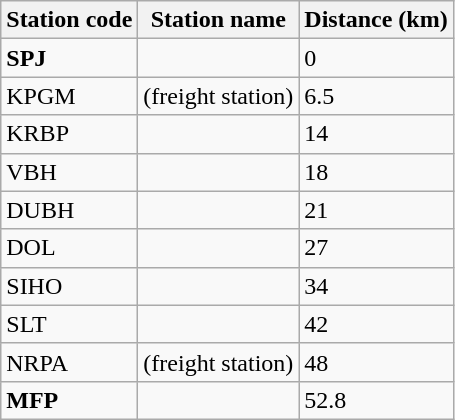<table class="wikitable">
<tr>
<th>Station code</th>
<th>Station name</th>
<th>Distance (km)</th>
</tr>
<tr>
<td valign="top"><strong>SPJ</strong></td>
<td valign="top"><strong></strong></td>
<td valign="top">0</td>
</tr>
<tr>
<td valign="top">KPGM</td>
<td valign="top"> (freight station)</td>
<td valign="top">6.5</td>
</tr>
<tr>
<td valign="top">KRBP</td>
<td valign="top"></td>
<td valign="top">14</td>
</tr>
<tr>
<td valign="top">VBH</td>
<td valign="top"></td>
<td valign="top">18</td>
</tr>
<tr>
<td valign="top">DUBH</td>
<td valign="top"></td>
<td valign="top">21</td>
</tr>
<tr>
<td valign="top">DOL</td>
<td valign="top"></td>
<td valign="top">27</td>
</tr>
<tr>
<td valign="top">SIHO</td>
<td valign="top"></td>
<td valign="top">34</td>
</tr>
<tr>
<td valign="top">SLT</td>
<td valign="top"></td>
<td valign="top">42</td>
</tr>
<tr>
<td valign="top">NRPA</td>
<td valign="top"> (freight station)</td>
<td valign="top">48</td>
</tr>
<tr>
<td valign="top"><strong>MFP</strong></td>
<td valign="top"><strong></strong></td>
<td valign="top">52.8</td>
</tr>
</table>
